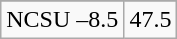<table class="wikitable">
<tr align="center">
</tr>
<tr align="center">
<td>NCSU –8.5</td>
<td>47.5</td>
</tr>
</table>
